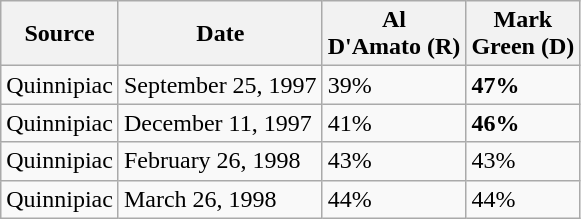<table class="wikitable">
<tr>
<th>Source</th>
<th>Date</th>
<th>Al<br>D'Amato (R)</th>
<th>Mark<br>Green (D)</th>
</tr>
<tr>
<td>Quinnipiac</td>
<td>September 25, 1997</td>
<td>39%</td>
<td><strong>47%</strong></td>
</tr>
<tr>
<td>Quinnipiac</td>
<td>December 11, 1997</td>
<td>41%</td>
<td><strong>46%</strong></td>
</tr>
<tr>
<td>Quinnipiac</td>
<td>February 26, 1998</td>
<td>43%</td>
<td>43%</td>
</tr>
<tr>
<td>Quinnipiac</td>
<td>March 26, 1998</td>
<td>44%</td>
<td>44%</td>
</tr>
</table>
